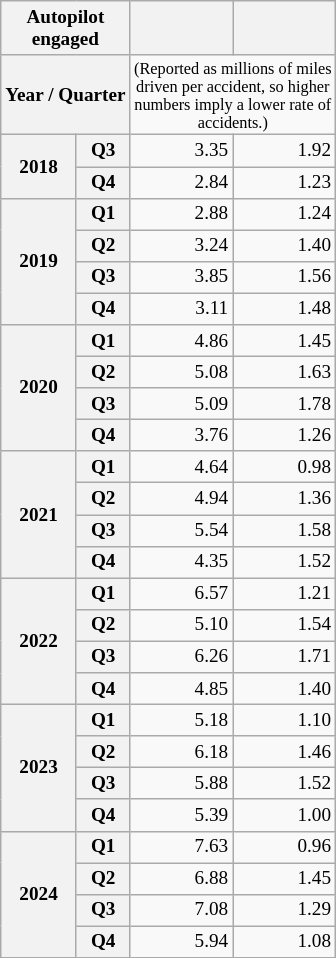<table class="wikitable mw-collapsible floatright" style="text-align:right;font-size:80%">
<tr>
<th colspan=2>Autopilot<br>engaged</th>
<th></th>
<th></th>
</tr>
<tr>
<th colspan=2>Year / Quarter</th>
<td colspan=3 style="font-size:85%;text-align:center;">(Reported as millions of miles<br>driven per accident, so higher<br>numbers imply a lower rate of<br>accidents.)</td>
</tr>
<tr>
<th rowspan=2>2018</th>
<th>Q3</th>
<td>3.35</td>
<td>1.92</td>
</tr>
<tr>
<th>Q4</th>
<td>2.84</td>
<td>1.23</td>
</tr>
<tr>
<th rowspan=4>2019</th>
<th>Q1</th>
<td>2.88</td>
<td>1.24</td>
</tr>
<tr>
<th>Q2</th>
<td>3.24</td>
<td>1.40</td>
</tr>
<tr>
<th>Q3</th>
<td>3.85</td>
<td>1.56</td>
</tr>
<tr>
<th>Q4</th>
<td>3.11</td>
<td>1.48</td>
</tr>
<tr>
<th rowspan=4>2020</th>
<th>Q1</th>
<td>4.86</td>
<td>1.45</td>
</tr>
<tr>
<th>Q2</th>
<td>5.08</td>
<td>1.63</td>
</tr>
<tr>
<th>Q3</th>
<td>5.09</td>
<td>1.78</td>
</tr>
<tr>
<th>Q4</th>
<td>3.76</td>
<td>1.26</td>
</tr>
<tr>
<th rowspan=4>2021</th>
<th>Q1</th>
<td>4.64</td>
<td>0.98</td>
</tr>
<tr>
<th>Q2</th>
<td>4.94</td>
<td>1.36</td>
</tr>
<tr>
<th>Q3</th>
<td>5.54</td>
<td>1.58</td>
</tr>
<tr>
<th>Q4</th>
<td>4.35</td>
<td>1.52</td>
</tr>
<tr>
<th rowspan=4>2022</th>
<th>Q1</th>
<td>6.57</td>
<td>1.21</td>
</tr>
<tr>
<th>Q2</th>
<td>5.10</td>
<td>1.54</td>
</tr>
<tr>
<th>Q3</th>
<td>6.26</td>
<td>1.71</td>
</tr>
<tr>
<th>Q4</th>
<td>4.85</td>
<td>1.40</td>
</tr>
<tr>
<th rowspan=4>2023</th>
<th>Q1</th>
<td>5.18</td>
<td>1.10</td>
</tr>
<tr>
<th>Q2</th>
<td>6.18</td>
<td>1.46</td>
</tr>
<tr>
<th>Q3</th>
<td>5.88</td>
<td>1.52</td>
</tr>
<tr>
<th>Q4</th>
<td>5.39</td>
<td>1.00</td>
</tr>
<tr>
<th rowspan="4">2024</th>
<th>Q1</th>
<td>7.63</td>
<td>0.96</td>
</tr>
<tr>
<th>Q2</th>
<td>6.88</td>
<td>1.45</td>
</tr>
<tr>
<th>Q3</th>
<td>7.08</td>
<td>1.29</td>
</tr>
<tr>
<th>Q4</th>
<td>5.94</td>
<td>1.08</td>
</tr>
</table>
